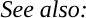<table>
<tr>
<td valign="top"><em>See also:</em></td>
<td></td>
</tr>
</table>
